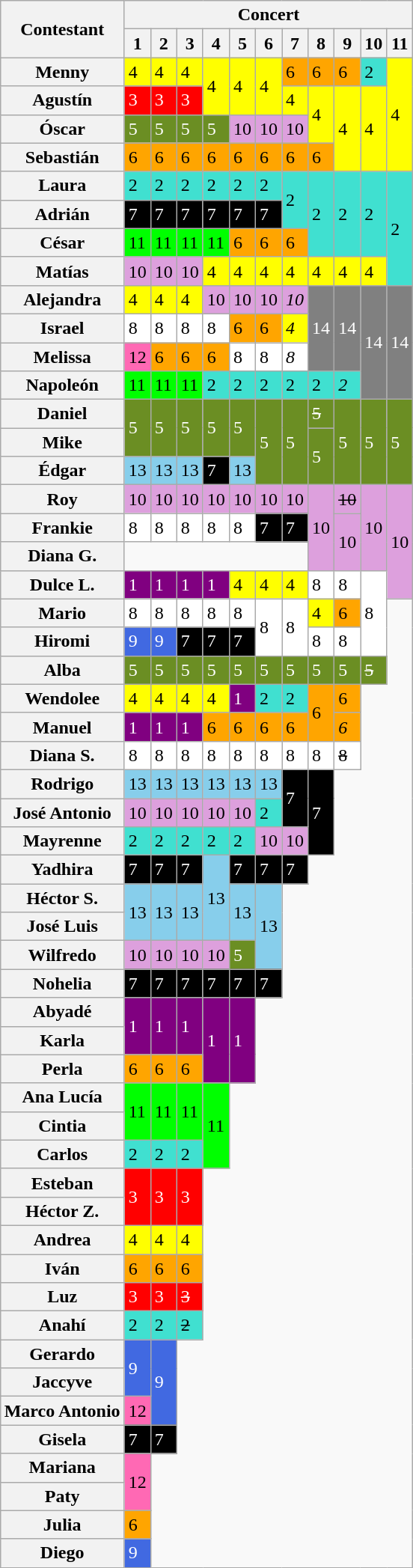<table class="wikitable sortable sticky-header-multi" style="margin:auto;">
<tr>
<th scope="col" rowspan="2">Contestant</th>
<th scope="col" colspan="100%">Concert</th>
</tr>
<tr>
<th scope="col">1</th>
<th scope="col">2</th>
<th scope="col">3</th>
<th scope="col">4</th>
<th scope="col">5</th>
<th scope="col">6</th>
<th scope="col">7</th>
<th scope="col">8</th>
<th scope="col">9</th>
<th scope="col">10</th>
<th scope="col">11</th>
</tr>
<tr>
<th scope="row">Menny</th>
<td rowspan="1" style="background:yellow; color:black;">4</td>
<td rowspan="1" style="background:yellow; color:black;">4</td>
<td rowspan="1" style="background:yellow; color:black;">4</td>
<td rowspan="2" style="background:yellow; color:black;">4</td>
<td rowspan="2" style="background:yellow; color:black;">4</td>
<td rowspan="2" style="background:yellow; color:black;">4</td>
<td rowspan="1" style="background:orange; color:black;">6</td>
<td rowspan="1" style="background:orange; color:black;">6</td>
<td rowspan="1" style="background:orange; color:black;">6</td>
<td rowspan="1" style="background:turquoise; color:black;">2</td>
<td rowspan="4" style="background:yellow; color:black;">4</td>
</tr>
<tr>
<th scope="row">Agustín</th>
<td rowspan="1" style="background:red; color:white;">3</td>
<td rowspan="1" style="background:red; color:white;">3</td>
<td rowspan="1" style="background:red; color:white;">3<br>

</td>
<td rowspan="1" style="background:yellow; color:black;">4</td>
<td rowspan="2" style="background:yellow; color:black;">4</td>
<td rowspan="3" style="background:yellow; color:black;">4</td>
<td rowspan="3" style="background:yellow; color:black;">4<br></td>
</tr>
<tr>
<th scope="row">Óscar</th>
<td rowspan="1" style="background:olivedrab; color:white;">5</td>
<td rowspan="1" style="background:olivedrab; color:white;">5</td>
<td rowspan="1" style="background:olivedrab; color:white;">5</td>
<td rowspan="1" style="background:olivedrab; color:white;">5</td>
<td rowspan="1" style="background:plum; color:black;">10</td>
<td rowspan="1" style="background:plum; color:black;">10</td>
<td rowspan="1" style="background:plum; color:black;">10<br>


</td>
</tr>
<tr>
<th scope="row">Sebastián</th>
<td rowspan="1" style="background:orange; color:black;">6</td>
<td rowspan="1" style="background:orange; color:black;">6</td>
<td rowspan="1" style="background:orange; color:black;">6</td>
<td rowspan="1" style="background:orange; color:black;">6</td>
<td rowspan="1" style="background:orange; color:black;">6</td>
<td rowspan="1" style="background:orange; color:black;">6</td>
<td rowspan="1" style="background:orange; color:black;">6</td>
<td rowspan="1" style="background:orange; color:black;">6<br>

</td>
</tr>
<tr>
<th scope="row">Laura</th>
<td rowspan="1" style="background:turquoise; color:black;">2</td>
<td rowspan="1" style="background:turquoise; color:black;">2</td>
<td rowspan="1" style="background:turquoise; color:black;">2</td>
<td rowspan="1" style="background:turquoise; color:black;">2</td>
<td rowspan="1" style="background:turquoise; color:black;">2</td>
<td rowspan="1" style="background:turquoise; color:black;">2</td>
<td rowspan="2" style="background:turquoise; color:black;">2</td>
<td rowspan="3" style="background:turquoise; color:black;">2</td>
<td rowspan="3" style="background:turquoise; color:black;">2</td>
<td rowspan="3" style="background:turquoise; color:black;">2</td>
<td rowspan="4" style="background:turquoise; color:black;">2</td>
</tr>
<tr>
<th scope="row">Adrián</th>
<td rowspan="1" style="background:black; color:white;">7</td>
<td rowspan="1" style="background:black; color:white;">7</td>
<td rowspan="1" style="background:black; color:white;">7</td>
<td rowspan="1" style="background:black; color:white;">7</td>
<td rowspan="1" style="background:black; color:white;">7</td>
<td rowspan="1" style="background:black; color:white;">7<br>



</td>
</tr>
<tr>
<th scope="row">César</th>
<td rowspan="1" style="background:lime; color:black;">11</td>
<td rowspan="1" style="background:lime; color:black;">11</td>
<td rowspan="1" style="background:lime; color:black;">11</td>
<td rowspan="1" style="background:lime; color:black;">11</td>
<td rowspan="1" style="background:orange; color:black;">6</td>
<td rowspan="1" style="background:orange; color:black;">6</td>
<td rowspan="1" style="background:orange; color:black;">6<br>


</td>
</tr>
<tr>
<th scope="row">Matías</th>
<td rowspan="1" style="background:plum; color:black;">10</td>
<td rowspan="1" style="background:plum; color:black;">10</td>
<td rowspan="1" style="background:plum; color:black;">10</td>
<td rowspan="1" style="background:yellow; color:black;">4</td>
<td rowspan="1" style="background:yellow; color:black;">4</td>
<td rowspan="1" style="background:yellow; color:black;">4</td>
<td rowspan="1" style="background:yellow; color:black;">4</td>
<td rowspan="1" style="background:yellow; color:black;">4</td>
<td rowspan="1" style="background:yellow; color:black;">4</td>
<td rowspan="1" style="background:yellow; color:black;">4<br></td>
</tr>
<tr>
<th scope="row">Alejandra</th>
<td rowspan="1" style="background:yellow; color:black;">4</td>
<td rowspan="1" style="background:yellow; color:black;">4</td>
<td rowspan="1" style="background:yellow; color:black;">4</td>
<td rowspan="1" style="background:plum; color:black;">10</td>
<td rowspan="1" style="background:plum; color:black;">10</td>
<td rowspan="1" style="background:plum; color:black;">10</td>
<td colspan="1" style="background:plum; color:black;"><em>10</em></td>
<td rowspan="3" style="background:gray; color:white;">14</td>
<td rowspan="3" style="background:gray; color:white;">14</td>
<td rowspan="4" style="background:gray; color:white;">14</td>
<td rowspan="4" style="background:gray; color:white;">14</td>
</tr>
<tr>
<th scope="row">Israel</th>
<td rowspan="1" style="background:white; color:black;">8</td>
<td rowspan="1" style="background:white; color:black;">8</td>
<td rowspan="1" style="background:white; color:black;">8</td>
<td rowspan="1" style="background:white; color:black;">8</td>
<td rowspan="1" style="background:orange; color:black;">6</td>
<td rowspan="1" style="background:orange; color:black;">6</td>
<td rowspan="1" style="background:yellow; color:black;"><em>4</em><br>


</td>
</tr>
<tr>
<th scope="row">Melissa</th>
<td rowspan="1" style="background:hotpink; color:black;">12</td>
<td rowspan="1" style="background:orange; color:black;">6</td>
<td rowspan="1" style="background:orange; color:black;">6</td>
<td rowspan="1" style="background:orange; color:black;">6</td>
<td rowspan="1" style="background:white; color:black;">8</td>
<td rowspan="1" style="background:white; color:black;">8</td>
<td rowspan="1" style="background:white; color:black;"><em>8</em><br>


</td>
</tr>
<tr>
<th scope="row">Napoleón</th>
<td rowspan="1" style="background:lime; color:black;">11</td>
<td rowspan="1" style="background:lime; color:black;">11</td>
<td rowspan="1" style="background:lime; color:black;">11</td>
<td rowspan="1" style="background:turquoise; color:black;">2</td>
<td rowspan="1" style="background:turquoise; color:black;">2</td>
<td rowspan="1" style="background:turquoise; color:black;">2</td>
<td rowspan="1" style="background:turquoise; color:black;">2</td>
<td rowspan="1" style="background:turquoise; color:black;">2</td>
<td colspan="1" style="background:turquoise; color:black;"><em>2</em><br>
</td>
</tr>
<tr>
<th scope="row">Daniel</th>
<td rowspan="2" style="background:olivedrab; color:white;">5</td>
<td rowspan="2" style="background:olivedrab; color:white;">5</td>
<td rowspan="2" style="background:olivedrab; color:white;">5</td>
<td rowspan="2" style="background:olivedrab; color:white;">5</td>
<td rowspan="2" style="background:olivedrab; color:white;">5</td>
<td rowspan="3" style="background:olivedrab; color:white;">5</td>
<td rowspan="3" style="background:olivedrab; color:white;">5</td>
<td rowspan="1" style="background:olivedrab; color:white;"><s>5</s></td>
<td rowspan="3" style="background:olivedrab; color:white;">5</td>
<td rowspan="3" style="background:olivedrab; color:white;">5</td>
<td rowspan="3" style="background:olivedrab; color:white;">5</td>
</tr>
<tr>
<th scope="row">Mike<br>





</th>
<td rowspan="2" style="background:olivedrab; color:white;">5<br>

</td>
</tr>
<tr>
<th scope="row">Édgar</th>
<td rowspan="1" style="background:skyblue; color:black;">13</td>
<td rowspan="1" style="background:skyblue; color:black;">13</td>
<td rowspan="1" style="background:skyblue; color:black;">13</td>
<td rowspan="1" style="background:black; color:white;">7</td>
<td rowspan="1" style="background:skyblue; color:black;">13<br>




</td>
</tr>
<tr>
<th scope="row">Roy</th>
<td rowspan="1" style="background:plum; color:black;">10</td>
<td rowspan="1" style="background:plum; color:black;">10</td>
<td rowspan="1" style="background:plum; color:black;">10</td>
<td rowspan="1" style="background:plum; color:black;">10</td>
<td rowspan="1" style="background:plum; color:black;">10</td>
<td rowspan="1" style="background:plum; color:black;">10</td>
<td rowspan="1" style="background:plum; color:black;">10</td>
<td rowspan="3" style="background:plum; color:black;">10</td>
<td rowspan="1" style="background:plum; color:black;"><s>10</s></td>
<td rowspan="3" style="background:plum; color:black;">10</td>
<td rowspan="4" style="background:plum; color:black;">10</td>
</tr>
<tr>
<th scope="row">Frankie</th>
<td rowspan="1" style="background:white; color:black;">8</td>
<td rowspan="1" style="background:white; color:black;">8</td>
<td rowspan="1" style="background:white; color:black;">8</td>
<td rowspan="1" style="background:white; color:black;">8</td>
<td rowspan="1" style="background:white; color:black;">8</td>
<td rowspan="1" style="background:black; color:white;">7</td>
<td rowspan="1" style="background:black; color:white;">7<br></td>
<td rowspan="2" style="background:plum; color:black;">10<br>
</td>
</tr>
<tr>
<th scope="row">Diana G.</th>
<td colspan="7" data-sort-value="15" style="border:none;"><br>


</td>
</tr>
<tr>
<th scope="row">Dulce L.</th>
<td rowspan="1" style="background:purple; color:white;">1</td>
<td rowspan="1" style="background:purple; color:white;">1</td>
<td rowspan="1" style="background:purple; color:white;">1</td>
<td rowspan="1" style="background:purple; color:white;">1</td>
<td rowspan="1" style="background:yellow; color:black;">4</td>
<td rowspan="1" style="background:yellow; color:black;">4</td>
<td rowspan="1" style="background:yellow; color:black;">4</td>
<td rowspan="1" style="background:white; color:black;">8</td>
<td rowspan="1" style="background:white; color:black;">8</td>
<td rowspan="3" style="background:white; color:black;">8<br></td>
</tr>
<tr>
<th scope="row">Mario</th>
<td rowspan="1" style="background:white; color:black;">8</td>
<td rowspan="1" style="background:white; color:black;">8</td>
<td rowspan="1" style="background:white; color:black;">8</td>
<td rowspan="1" style="background:white; color:black;">8</td>
<td rowspan="1" style="background:white; color:black;">8</td>
<td rowspan="2" style="background:white; color:black;">8</td>
<td rowspan="2" style="background:white; color:black;">8</td>
<td rowspan="1" style="background:yellow; color:black;">4</td>
<td rowspan="1" style="background:orange; color:black;">6<br></td>
<td colspan="100%" data-sort-value="15" style="border:none;"></td>
</tr>
<tr>
<th scope="row">Hiromi</th>
<td rowspan="1" style="background:royalblue; color:white;">9</td>
<td rowspan="1" style="background:royalblue; color:white;">9</td>
<td rowspan="1" style="background:black; color:white;">7</td>
<td rowspan="1" style="background:black; color:white;">7</td>
<td rowspan="1" style="background:black; color:white;">7<br>
</td>
<td rowspan="1" style="background:white; color:black;">8</td>
<td rowspan="1" style="background:white; color:black;">8<br></td>
<td colspan="100%" data-sort-value="15" style="border:none;"></td>
</tr>
<tr>
<th scope="row">Alba</th>
<td rowspan="1" style="background:olivedrab; color:white;">5</td>
<td rowspan="1" style="background:olivedrab; color:white;">5</td>
<td rowspan="1" style="background:olivedrab; color:white;">5</td>
<td rowspan="1" style="background:olivedrab; color:white;">5</td>
<td rowspan="1" style="background:olivedrab; color:white;">5</td>
<td rowspan="1" style="background:olivedrab; color:white;">5</td>
<td rowspan="1" style="background:olivedrab; color:white;">5</td>
<td rowspan="1" style="background:olivedrab; color:white;">5</td>
<td rowspan="1" style="background:olivedrab; color:white;">5</td>
<td rowspan="1" style="background:olivedrab; color:white;"><s>5</s></td>
<td colspan="100%" data-sort-value="15" style="border:none;"></td>
</tr>
<tr>
<th scope="row">Wendolee</th>
<td rowspan="1" style="background:yellow; color:black;">4</td>
<td rowspan="1" style="background:yellow; color:black;">4</td>
<td rowspan="1" style="background:yellow; color:black;">4</td>
<td rowspan="1" style="background:yellow; color:black;">4</td>
<td rowspan="1" style="background:purple; color:white;">1</td>
<td rowspan="1" style="background:turquoise; color:black;">2</td>
<td rowspan="1" style="background:turquoise; color:black;">2</td>
<td rowspan="2" style="background:orange; color:black;">6</td>
<td rowspan="1" style="background:orange; color:black;">6</td>
<td colspan="100%" data-sort-value="15" style="border:none;"></td>
</tr>
<tr>
<th scope="row">Manuel</th>
<td rowspan="1" style="background:purple; color:white;">1</td>
<td rowspan="1" style="background:purple; color:white;">1</td>
<td rowspan="1" style="background:purple; color:white;">1</td>
<td rowspan="1" style="background:orange; color:black;">6</td>
<td rowspan="1" style="background:orange; color:black;">6</td>
<td rowspan="1" style="background:orange; color:black;">6</td>
<td rowspan="1" style="background:orange; color:black;">6<br></td>
<td colspan="1" style="background:orange; color:black;"><em>6</em></td>
<td colspan="100%" data-sort-value="15" style="border:none;"></td>
</tr>
<tr>
<th scope="row">Diana S.</th>
<td rowspan="1" style="background:white; color:black;">8</td>
<td rowspan="1" style="background:white; color:black;">8</td>
<td rowspan="1" style="background:white; color:black;">8</td>
<td rowspan="1" style="background:white; color:black;">8</td>
<td rowspan="1" style="background:white; color:black;">8</td>
<td rowspan="1" style="background:white; color:black;">8</td>
<td rowspan="1" style="background:white; color:black;">8</td>
<td rowspan="1" style="background:white; color:black;">8</td>
<td colspan="1" style="background:white; color:black;"><s>8</s></td>
<td colspan="100%" data-sort-value="15" style="border:none;"></td>
</tr>
<tr>
<th scope="row">Rodrigo</th>
<td rowspan="1" style="background:skyblue; color:black;">13</td>
<td rowspan="1" style="background:skyblue; color:black;">13</td>
<td rowspan="1" style="background:skyblue; color:black;">13</td>
<td rowspan="1" style="background:skyblue; color:black;">13</td>
<td rowspan="1" style="background:skyblue; color:black;">13</td>
<td rowspan="1" style="background:skyblue; color:black;">13</td>
<td rowspan="2" style="background:black; color:white;">7</td>
<td rowspan="3" style="background:black; color:white;">7</td>
<td colspan="100%" data-sort-value="15" style="border:none;"></td>
</tr>
<tr>
<th scope="row">José Antonio</th>
<td rowspan="1" style="background:plum; color:black;">10</td>
<td rowspan="1" style="background:plum; color:black;">10</td>
<td rowspan="1" style="background:plum; color:black;">10</td>
<td rowspan="1" style="background:plum; color:black;">10</td>
<td rowspan="1" style="background:plum; color:black;">10</td>
<td rowspan="1" style="background:turquoise; color:black;">2<br>
</td>
<td colspan="100%" data-sort-value="15" style="border:none;"></td>
</tr>
<tr>
<th scope="row">Mayrenne</th>
<td rowspan="1" style="background:turquoise; color:black;">2</td>
<td rowspan="1" style="background:turquoise; color:black;">2</td>
<td rowspan="1" style="background:turquoise; color:black;">2</td>
<td rowspan="1" style="background:turquoise; color:black;">2</td>
<td rowspan="1" style="background:turquoise; color:black;">2</td>
<td rowspan="1" style="background:plum; color:black;">10</td>
<td rowspan="1" style="background:plum; color:black;">10<br></td>
<td colspan="100%" data-sort-value="15" style="border:none;"></td>
</tr>
<tr>
<th scope="row">Yadhira</th>
<td rowspan="1" style="background:black; color:white;">7</td>
<td rowspan="1" style="background:black; color:white;">7</td>
<td rowspan="1" style="background:black; color:white;">7</td>
<td rowspan="3" style="background:skyblue; color:black;">13</td>
<td rowspan="1" style="background:black; color:white;">7</td>
<td rowspan="1" style="background:black; color:white;">7</td>
<td rowspan="1" style="background:black; color:white;">7</td>
<td colspan="100%" data-sort-value="15" style="border:none;"></td>
</tr>
<tr>
<th scope="row">Héctor S.</th>
<td rowspan="2" style="background:skyblue; color:black;">13</td>
<td rowspan="2" style="background:skyblue; color:black;">13</td>
<td rowspan="2" style="background:skyblue; color:black;">13<br></td>
<td rowspan="2" style="background:skyblue; color:black;">13</td>
<td rowspan="3" style="background:skyblue; color:black;">13</td>
<td colspan="100%" data-sort-value="15" style="border:none;"></td>
</tr>
<tr>
<th scope="row">José Luis<br>




</th>
<td colspan="100%" data-sort-value="15" style="border:none;"></td>
</tr>
<tr>
<th scope="row">Wilfredo</th>
<td rowspan="1" style="background:plum; color:black;">10</td>
<td rowspan="1" style="background:plum; color:black;">10</td>
<td rowspan="1" style="background:plum; color:black;">10</td>
<td rowspan="1" style="background:plum; color:black;">10</td>
<td rowspan="1" style="background:olivedrab; color:white;">5<br></td>
<td colspan="100%" data-sort-value="15" style="border:none;"></td>
</tr>
<tr>
<th scope="row">Nohelia</th>
<td rowspan="1" style="background:black; color:white;">7</td>
<td rowspan="1" style="background:black; color:white;">7</td>
<td rowspan="1" style="background:black; color:white;">7</td>
<td rowspan="1" style="background:black; color:white;">7</td>
<td rowspan="1" style="background:black; color:white;">7</td>
<td rowspan="1" style="background:black; color:white;">7</td>
<td colspan="100%" data-sort-value="15" style="border:none;"></td>
</tr>
<tr>
<th scope="row">Abyadé</th>
<td rowspan="2" style="background:purple; color:white;">1</td>
<td rowspan="2" style="background:purple; color:white;">1</td>
<td rowspan="2" style="background:purple; color:white;">1</td>
<td rowspan="3" style="background:purple; color:white;">1</td>
<td rowspan="3" style="background:purple; color:white;">1</td>
<td colspan="100%" data-sort-value="15" style="border:none;"></td>
</tr>
<tr>
<th scope="row">Karla<br>



</th>
<td colspan="100%" data-sort-value="15" style="border:none;"></td>
</tr>
<tr>
<th scope="row">Perla</th>
<td rowspan="1" style="background:orange; color:black;">6</td>
<td rowspan="1" style="background:orange; color:black;">6</td>
<td rowspan="1" style="background:orange; color:black;">6<br>
</td>
<td colspan="100%" data-sort-value="15" style="border:none;"></td>
</tr>
<tr>
<th scope="row">Ana Lucía</th>
<td rowspan="2" style="background:lime; color:black;">11</td>
<td rowspan="2" style="background:lime; color:black;">11</td>
<td rowspan="2" style="background:lime; color:black;">11</td>
<td rowspan="3" style="background:lime; color:black;">11</td>
<td colspan="100%" data-sort-value="15" style="border:none;"></td>
</tr>
<tr>
<th scope="row">Cintia<br></th>
<td colspan="100%" data-sort-value="15" style="border:none;"></td>
</tr>
<tr>
<th scope="row">Carlos</th>
<td rowspan="1" style="background:turquoise; color:black;">2</td>
<td rowspan="1" style="background:turquoise; color:black;">2</td>
<td rowspan="1" style="background:turquoise; color:black;">2<br></td>
<td colspan="100%" data-sort-value="15" style="border:none;"></td>
</tr>
<tr>
<th scope="row">Esteban</th>
<td rowspan="2" style="background:red; color:white;">3</td>
<td rowspan="2" style="background:red; color:white;">3</td>
<td rowspan="2" style="background:red; color:white;">3</td>
<td colspan="100%" data-sort-value="15" style="border:none;"></td>
</tr>
<tr>
<th scope="row">Héctor Z.<br>

</th>
<td colspan="100%" data-sort-value="15" style="border:none;"></td>
</tr>
<tr>
<th scope="row">Andrea</th>
<td rowspan="1" style="background:yellow; color:black;">4</td>
<td rowspan="1" style="background:yellow; color:black;">4</td>
<td rowspan="1" style="background:yellow; color:black;">4</td>
<td colspan="100%" data-sort-value="15" style="border:none;"></td>
</tr>
<tr>
<th scope="row">Iván</th>
<td rowspan="1" style="background:orange; color:black;">6</td>
<td rowspan="1" style="background:orange; color:black;">6</td>
<td rowspan="1" style="background:orange; color:black;">6</td>
<td colspan="100%" data-sort-value="15" style="border:none;"></td>
</tr>
<tr>
<th scope="row">Luz</th>
<td rowspan="1" style="background:red; color:white;">3</td>
<td rowspan="1" style="background:red; color:white;">3</td>
<td rowspan="1" style="background:red; color:white;"><s>3</s></td>
<td colspan="100%" data-sort-value="15" style="border:none;"></td>
</tr>
<tr>
<th scope="row">Anahí</th>
<td rowspan="1" style="background:turquoise; color:black;">2</td>
<td rowspan="1" style="background:turquoise; color:black;">2</td>
<td rowspan="1" style="background:turquoise; color:black;"><s>2</s></td>
<td colspan="100%" data-sort-value="15" style="border:none;"></td>
</tr>
<tr>
<th scope="row">Gerardo</th>
<td rowspan="2" style="background:royalblue; color:white;">9</td>
<td rowspan="3" style="background:royalblue; color:white;">9</td>
<td colspan="100%" data-sort-value="15" style="border:none;"></td>
</tr>
<tr>
<th scope="row">Jaccyve<br>
</th>
<td colspan="100%" data-sort-value="15" style="border:none;"></td>
</tr>
<tr>
<th scope="row">Marco Antonio</th>
<td rowspan="1" style="background:hotpink; color:black;">12<br></td>
<td colspan="100%" data-sort-value="15" style="border:none;"></td>
</tr>
<tr>
<th scope="row">Gisela</th>
<td rowspan="1" style="background:black; color:white;">7</td>
<td rowspan="1" style="background:black; color:white;">7</td>
<td colspan="100%" data-sort-value="15" style="border:none;"></td>
</tr>
<tr>
<th scope="row">Mariana</th>
<td rowspan="2" style="background:hotpink; color:black;">12</td>
<td colspan="100%" data-sort-value="15" style="border:none;"></td>
</tr>
<tr>
<th scope="row">Paty<br></th>
<td colspan="100%" data-sort-value="15" style="border:none;"></td>
</tr>
<tr>
<th scope="row">Julia</th>
<td rowspan="1" style="background:orange; color:black;">6</td>
<td colspan="100%" data-sort-value="15" style="border:none;"></td>
</tr>
<tr>
<th scope="row">Diego</th>
<td rowspan="1" style="background:royalblue; color:white;">9</td>
<td colspan="100%" data-sort-value="15" style="border:none;"></td>
</tr>
</table>
